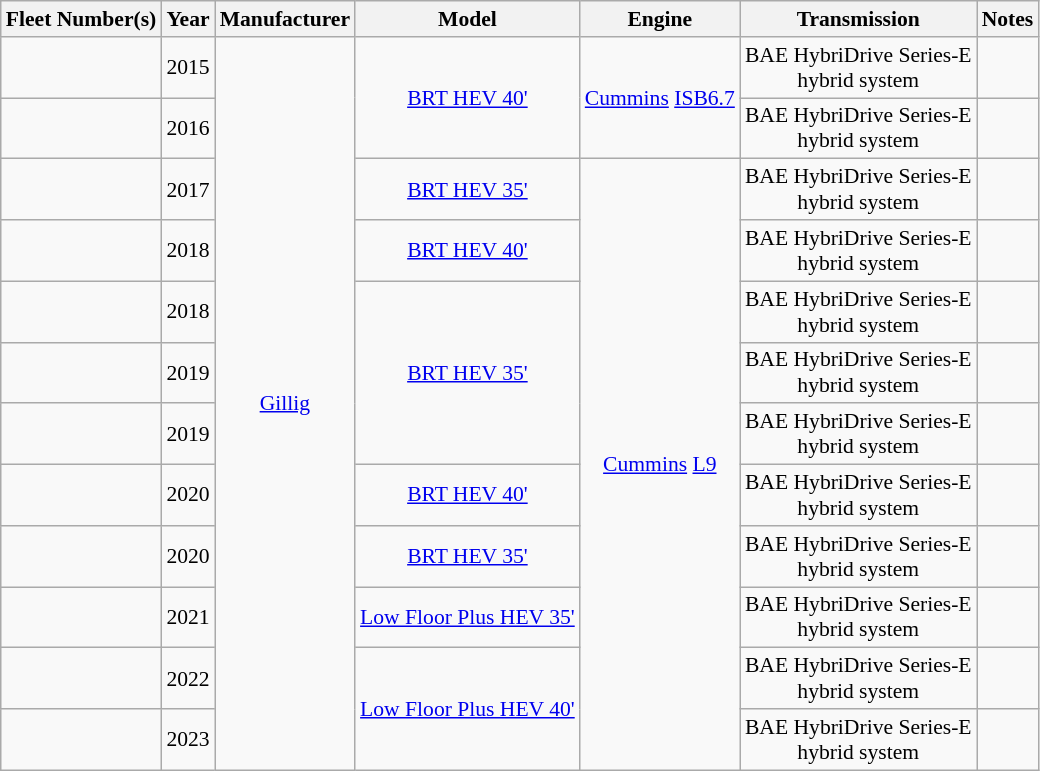<table class="wikitable sortable" style="font-size:90%;border:1px;">
<tr>
<th>Fleet Number(s)</th>
<th>Year</th>
<th>Manufacturer</th>
<th>Model</th>
<th>Engine</th>
<th>Transmission</th>
<th>Notes</th>
</tr>
<tr align="center">
<td></td>
<td>2015</td>
<td rowspan="13"><a href='#'>Gillig</a></td>
<td rowspan="2"><a href='#'>BRT HEV 40'</a></td>
<td rowspan="2"><a href='#'>Cummins</a> <a href='#'>ISB6.7</a></td>
<td>BAE HybriDrive Series-E<br>hybrid system</td>
<td></td>
</tr>
<tr align="center">
<td></td>
<td>2016</td>
<td>BAE HybriDrive Series-E<br>hybrid system</td>
<td></td>
</tr>
<tr align="center">
<td></td>
<td>2017</td>
<td><a href='#'>BRT HEV 35'</a></td>
<td rowspan="10"><a href='#'>Cummins</a> <a href='#'>L9</a></td>
<td>BAE HybriDrive Series-E<br>hybrid system</td>
<td></td>
</tr>
<tr align="center">
<td></td>
<td>2018</td>
<td><a href='#'>BRT HEV 40'</a></td>
<td>BAE HybriDrive Series-E<br>hybrid system</td>
<td></td>
</tr>
<tr align="center">
<td></td>
<td>2018</td>
<td rowspan="3"><a href='#'>BRT HEV 35'</a></td>
<td>BAE HybriDrive Series-E<br>hybrid system</td>
<td></td>
</tr>
<tr align="center">
<td></td>
<td>2019</td>
<td>BAE HybriDrive Series-E<br>hybrid system</td>
<td></td>
</tr>
<tr align="center">
<td></td>
<td>2019</td>
<td>BAE HybriDrive Series-E<br>hybrid system</td>
<td></td>
</tr>
<tr align="center">
<td></td>
<td>2020</td>
<td><a href='#'>BRT HEV 40'</a></td>
<td>BAE HybriDrive Series-E<br>hybrid system</td>
<td></td>
</tr>
<tr align="center">
<td></td>
<td>2020</td>
<td><a href='#'>BRT HEV 35'</a></td>
<td>BAE HybriDrive Series-E<br>hybrid system</td>
<td></td>
</tr>
<tr align="center">
<td></td>
<td>2021</td>
<td><a href='#'>Low Floor Plus HEV 35'</a></td>
<td>BAE HybriDrive Series-E<br>hybrid system</td>
<td></td>
</tr>
<tr align="center">
<td></td>
<td>2022</td>
<td rowspan="2"><a href='#'>Low Floor Plus HEV 40'</a></td>
<td>BAE HybriDrive Series-E<br>hybrid system</td>
<td></td>
</tr>
<tr align="center">
<td></td>
<td>2023</td>
<td>BAE HybriDrive Series-E<br>hybrid system</td>
<td></td>
</tr>
</table>
